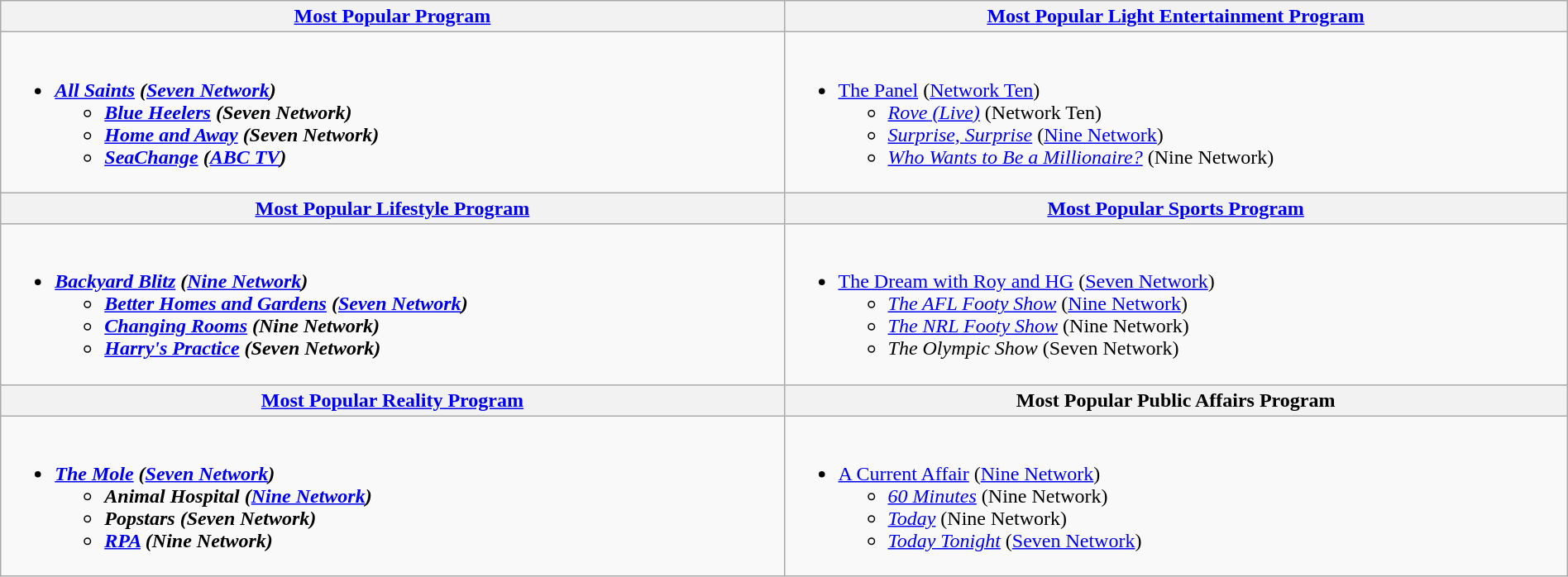<table class=wikitable width="100%">
<tr>
<th width="50%"><a href='#'>Most Popular Program</a></th>
<th width="50%"><a href='#'>Most Popular Light Entertainment Program</a></th>
</tr>
<tr>
<td valign="top"><br><ul><li><strong><em><a href='#'>All Saints</a><em> (<a href='#'>Seven Network</a>)<strong><ul><li></em><a href='#'>Blue Heelers</a><em> (Seven Network)</li><li></em><a href='#'>Home and Away</a><em> (Seven Network)</li><li></em><a href='#'>SeaChange</a><em> (<a href='#'>ABC TV</a>)</li></ul></li></ul></td>
<td valign="top"><br><ul><li></em></strong><a href='#'>The Panel</a></em> (<a href='#'>Network Ten</a>)</strong><ul><li><em><a href='#'>Rove (Live)</a></em> (Network Ten)</li><li><em><a href='#'>Surprise, Surprise</a></em> (<a href='#'>Nine Network</a>)</li><li><em><a href='#'>Who Wants to Be a Millionaire?</a></em> (Nine Network)</li></ul></li></ul></td>
</tr>
<tr>
<th width="50%"><a href='#'>Most Popular Lifestyle Program</a></th>
<th width="50%"><a href='#'>Most Popular Sports Program</a></th>
</tr>
<tr>
<td valign="top"><br><ul><li><strong><em><a href='#'>Backyard Blitz</a><em> (<a href='#'>Nine Network</a>)<strong><ul><li></em><a href='#'>Better Homes and Gardens</a><em> (<a href='#'>Seven Network</a>)</li><li></em><a href='#'>Changing Rooms</a><em> (Nine Network)</li><li></em><a href='#'>Harry's Practice</a><em> (Seven Network)</li></ul></li></ul></td>
<td valign="top"><br><ul><li></em></strong><a href='#'>The Dream with Roy and HG</a></em> (<a href='#'>Seven Network</a>)</strong><ul><li><em><a href='#'>The AFL Footy Show</a></em> (<a href='#'>Nine Network</a>)</li><li><em><a href='#'>The NRL Footy Show</a></em> (Nine Network)</li><li><em>The Olympic Show</em> (Seven Network)</li></ul></li></ul></td>
</tr>
<tr>
<th width="50%"><a href='#'>Most Popular Reality Program</a></th>
<th width="50%">Most Popular Public Affairs Program</th>
</tr>
<tr>
<td valign="top"><br><ul><li><strong><em><a href='#'>The Mole</a><em> (<a href='#'>Seven Network</a>)<strong><ul><li></em>Animal Hospital<em> (<a href='#'>Nine Network</a>)</li><li></em>Popstars<em> (Seven Network)</li><li></em><a href='#'>RPA</a><em> (Nine Network)</li></ul></li></ul></td>
<td valign="top"><br><ul><li></em></strong><a href='#'>A Current Affair</a></em> (<a href='#'>Nine Network</a>)</strong><ul><li><em><a href='#'>60 Minutes</a></em> (Nine Network)</li><li><em><a href='#'>Today</a></em> (Nine Network)</li><li><em><a href='#'>Today Tonight</a></em> (<a href='#'>Seven Network</a>)</li></ul></li></ul></td>
</tr>
</table>
